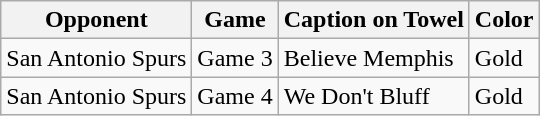<table class="wikitable">
<tr>
<th>Opponent</th>
<th>Game</th>
<th>Caption on Towel</th>
<th>Color</th>
</tr>
<tr>
<td>San Antonio Spurs</td>
<td>Game 3</td>
<td>Believe Memphis</td>
<td>Gold</td>
</tr>
<tr>
<td>San Antonio Spurs</td>
<td>Game 4</td>
<td>We Don't Bluff</td>
<td>Gold</td>
</tr>
</table>
